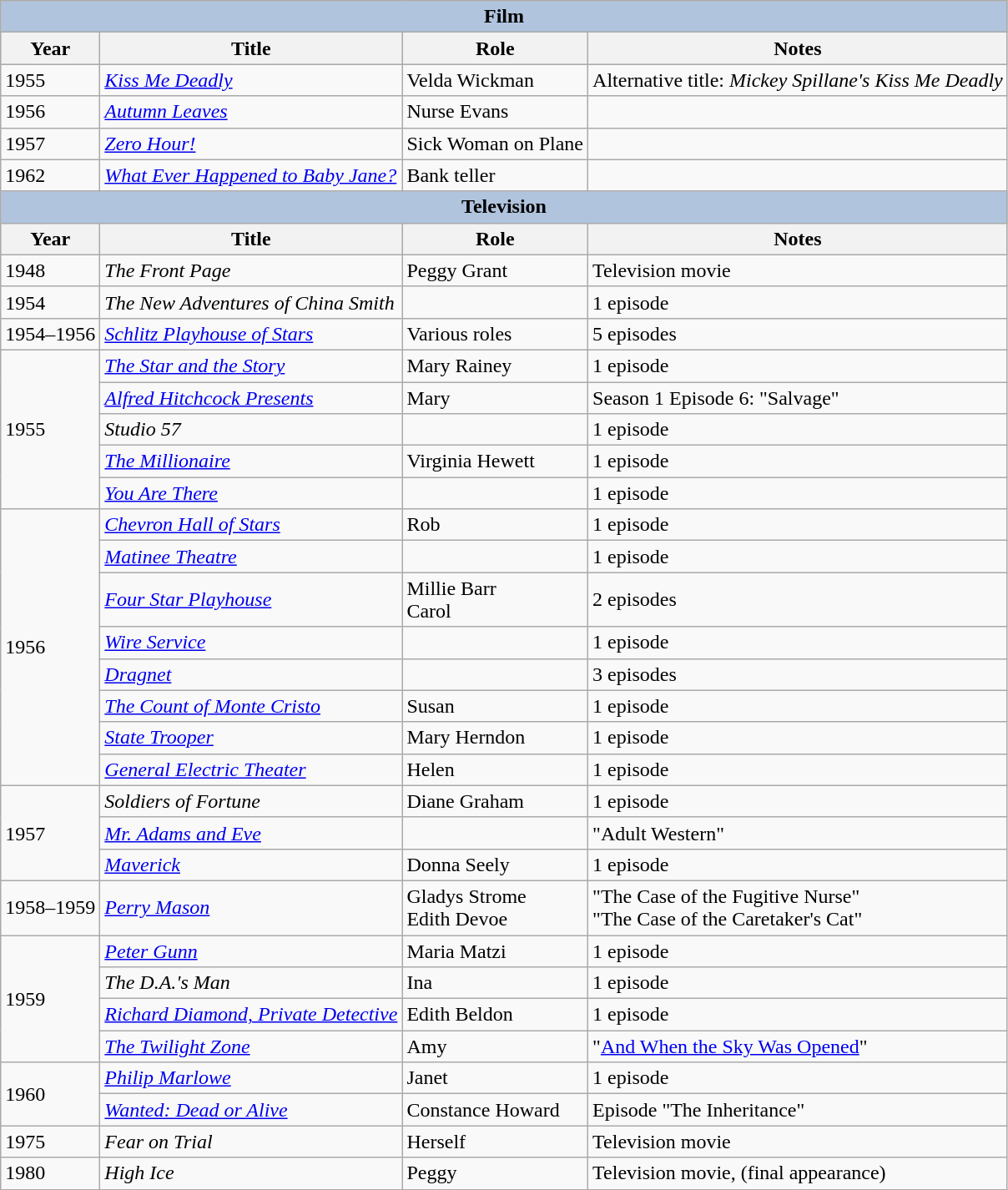<table class="wikitable">
<tr style="background:#ccc; text-align:center;">
<th colspan="4" style="background: LightSteelBlue;">Film</th>
</tr>
<tr style="background:#ccc; text-align:center;">
<th>Year</th>
<th>Title</th>
<th>Role</th>
<th>Notes</th>
</tr>
<tr>
<td>1955</td>
<td><em><a href='#'>Kiss Me Deadly</a></em></td>
<td>Velda Wickman</td>
<td>Alternative title: <em>Mickey Spillane's Kiss Me Deadly</em></td>
</tr>
<tr>
<td>1956</td>
<td><em><a href='#'>Autumn Leaves</a></em></td>
<td>Nurse Evans</td>
<td></td>
</tr>
<tr>
<td>1957</td>
<td><em><a href='#'>Zero Hour!</a></em></td>
<td>Sick Woman on Plane</td>
<td></td>
</tr>
<tr>
<td>1962</td>
<td><em><a href='#'>What Ever Happened to Baby Jane?</a></em></td>
<td>Bank teller</td>
<td></td>
</tr>
<tr style="background:#ccc; text-align:center;">
<th colspan="4" style="background: LightSteelBlue;">Television</th>
</tr>
<tr style="background:#ccc; text-align:center;">
<th>Year</th>
<th>Title</th>
<th>Role</th>
<th>Notes</th>
</tr>
<tr>
<td>1948</td>
<td><em>The Front Page</em></td>
<td>Peggy Grant</td>
<td>Television movie</td>
</tr>
<tr>
<td>1954</td>
<td><em>The New Adventures of China Smith</em></td>
<td></td>
<td>1 episode</td>
</tr>
<tr>
<td>1954–1956</td>
<td><em><a href='#'>Schlitz Playhouse of Stars</a></em></td>
<td>Various roles</td>
<td>5 episodes</td>
</tr>
<tr>
<td rowspan=5>1955</td>
<td><em><a href='#'>The Star and the Story</a></em></td>
<td>Mary Rainey</td>
<td>1 episode</td>
</tr>
<tr>
<td><em><a href='#'>Alfred Hitchcock Presents</a></em></td>
<td>Mary</td>
<td>Season 1 Episode 6: "Salvage"</td>
</tr>
<tr>
<td><em>Studio 57</em></td>
<td></td>
<td>1 episode</td>
</tr>
<tr>
<td><em><a href='#'>The Millionaire</a></em></td>
<td>Virginia Hewett</td>
<td>1 episode</td>
</tr>
<tr>
<td><em><a href='#'>You Are There</a></em></td>
<td></td>
<td>1 episode</td>
</tr>
<tr>
<td rowspan=8>1956</td>
<td><em><a href='#'>Chevron Hall of Stars</a></em></td>
<td>Rob</td>
<td>1 episode</td>
</tr>
<tr>
<td><em><a href='#'>Matinee Theatre</a></em></td>
<td></td>
<td>1 episode</td>
</tr>
<tr>
<td><em><a href='#'>Four Star Playhouse</a></em></td>
<td>Millie Barr<br>Carol</td>
<td>2 episodes</td>
</tr>
<tr>
<td><em><a href='#'>Wire Service</a></em></td>
<td></td>
<td>1 episode</td>
</tr>
<tr>
<td><em><a href='#'>Dragnet</a></em></td>
<td></td>
<td>3 episodes</td>
</tr>
<tr>
<td><em><a href='#'>The Count of Monte Cristo</a></em></td>
<td>Susan</td>
<td>1 episode</td>
</tr>
<tr>
<td><em><a href='#'>State Trooper</a></em></td>
<td>Mary Herndon</td>
<td>1 episode</td>
</tr>
<tr>
<td><em><a href='#'>General Electric Theater</a></em></td>
<td>Helen</td>
<td>1 episode</td>
</tr>
<tr>
<td rowspan="3">1957</td>
<td><em>Soldiers of Fortune</em></td>
<td>Diane Graham</td>
<td>1 episode</td>
</tr>
<tr>
<td><em><a href='#'>Mr. Adams and Eve</a></em></td>
<td></td>
<td>"Adult Western"</td>
</tr>
<tr>
<td><em><a href='#'>Maverick</a></em></td>
<td>Donna Seely</td>
<td>1 episode</td>
</tr>
<tr>
<td>1958–1959</td>
<td><em><a href='#'>Perry Mason</a></em></td>
<td>Gladys Strome<br>Edith Devoe</td>
<td>"The Case of the Fugitive Nurse"<br>"The Case of the Caretaker's Cat"</td>
</tr>
<tr>
<td rowspan=4>1959</td>
<td><em><a href='#'>Peter Gunn</a></em></td>
<td>Maria Matzi</td>
<td>1 episode</td>
</tr>
<tr>
<td><em>The D.A.'s Man</em></td>
<td>Ina</td>
<td>1 episode</td>
</tr>
<tr>
<td><em><a href='#'>Richard Diamond, Private Detective</a></em></td>
<td>Edith Beldon</td>
<td>1 episode</td>
</tr>
<tr>
<td><em><a href='#'>The Twilight Zone</a></em></td>
<td>Amy</td>
<td>"<a href='#'>And When the Sky Was Opened</a>"</td>
</tr>
<tr>
<td rowspan=2>1960</td>
<td><em><a href='#'>Philip Marlowe</a></em></td>
<td>Janet</td>
<td>1 episode</td>
</tr>
<tr>
<td><em><a href='#'>Wanted: Dead or Alive</a></em></td>
<td>Constance Howard</td>
<td>Episode "The Inheritance"</td>
</tr>
<tr>
<td>1975</td>
<td><em>Fear on Trial</em></td>
<td>Herself</td>
<td>Television movie</td>
</tr>
<tr>
<td>1980</td>
<td><em>High Ice</em></td>
<td>Peggy</td>
<td>Television movie, (final appearance)</td>
</tr>
</table>
